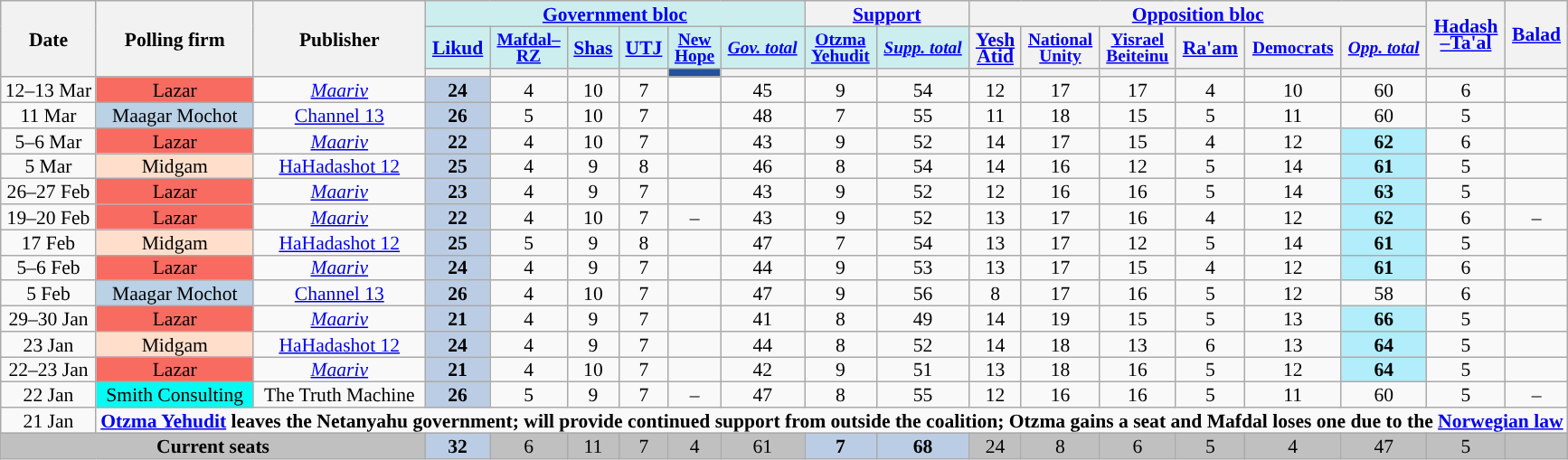<table class="wikitable sortable" style="text-align:center;font-size:90%;line-height:12px">
<tr>
<th rowspan="3">Date</th>
<th rowspan="3">Polling firm</th>
<th rowspan="3">Publisher</th>
<th colspan="6" style="background:#cee;"><a href='#'>Government bloc</a></th>
<th colspan="2"><a href='#'>Support</a></th>
<th colspan="6"><a href='#'>Opposition bloc</a></th>
<th rowspan="2"><a href='#'>Hadash<br>–Ta'al</a></th>
<th rowspan="2"><a href='#'>Balad</a></th>
</tr>
<tr>
<th style="background:#cee"><a href='#'>Likud</a></th>
<th style="background:#cee;font-size:90%"><a href='#'>Mafdal–<br>RZ</a></th>
<th style="background:#cee"><a href='#'>Shas</a></th>
<th style="background:#cee"><a href='#'>UTJ</a></th>
<th style="background:#cee;font-size:90%"><a href='#'>New<br>Hope</a></th>
<th style="background:#cee;font-size:90%"><a href='#'><em>Gov. total</em></a></th>
<th style="background:#cee;font-size:90%"><a href='#'>Otzma<br>Yehudit</a></th>
<th style="background:#cee;font-size:90%"><a href='#'><em>Supp. total</em></a></th>
<th><a href='#'>Yesh<br>Atid</a></th>
<th style="font-size:90%"><a href='#'>National<br>Unity</a></th>
<th style="font-size:90%"><a href='#'>Yisrael<br>Beiteinu</a></th>
<th><a href='#'>Ra'am</a></th>
<th style="font-size:90%"><a href='#'>Democrats</a></th>
<th style="font-size:90%"><a href='#'><em>Opp. total</em></a></th>
</tr>
<tr>
<th style="background:"></th>
<th style="background:"></th>
<th style="background:"></th>
<th style="background:"></th>
<th style="background:#235298"></th>
<th style="background:"></th>
<th style="background:"></th>
<th style="background:"></th>
<th style="background:"></th>
<th style="background:"></th>
<th style="background:"></th>
<th style="background:"></th>
<th style="background:"></th>
<th style="background:"></th>
<th style="background:"></th>
<th style="background:"></th>
</tr>
<tr>
<td data-sort-value=2025-03-12>12–13 Mar</td>
<td style=background:#F86B61>Lazar</td>
<td><a href='#'><em>Maariv</em></a></td>
<td style=background:#BBCDE4><strong>24</strong></td>
<td>4					</td>
<td>10                 </td>
<td>7                  </td>
<td>   </td>
<td>45                 </td>
<td>9                  </td>
<td>54                 </td>
<td>12                 </td>
<td>17                 </td>
<td>17                 </td>
<td>4                  </td>
<td>10                 </td>
<td>60	                </td>
<td>6                  </td>
<td>   </td>
</tr>
<tr>
<td data-sort-value=2025-03-11>11 Mar</td>
<td style=background:#BAD1E6>Maagar Mochot</td>
<td><a href='#'>Channel 13</a></td>
<td style=background:#BBCDE4><strong>26</strong></td>
<td>5					</td>
<td>10                 </td>
<td>7                  </td>
<td>   </td>
<td>48                 </td>
<td>7					</td>
<td>55                 </td>
<td>11                 </td>
<td>18                 </td>
<td>15                 </td>
<td>5                  </td>
<td>11                 </td>
<td>60	                </td>
<td>5                  </td>
<td>   </td>
</tr>
<tr>
<td data-sort-value=2025-03-05>5–6 Mar</td>
<td style=background:#F86B61>Lazar</td>
<td><a href='#'><em>Maariv</em></a></td>
<td style=background:#BBCDE4><strong>22</strong></td>
<td>4					</td>
<td>10                 </td>
<td>7                  </td>
<td>   </td>
<td>43                 </td>
<td>9                  </td>
<td>52                 </td>
<td>14                 </td>
<td>17                 </td>
<td>15                 </td>
<td>4                  </td>
<td>12                 </td>
<td style=background:#B2EDFB><strong>62</strong></td>
<td>6                  </td>
<td>   </td>
</tr>
<tr>
<td data-sort-value=2025-03-05>5 Mar</td>
<td style=background:#FFDFCC>Midgam</td>
<td><a href='#'>HaHadashot 12</a></td>
<td style=background:#BBCDE4><strong>25</strong></td>
<td>4					</td>
<td>9                  </td>
<td>8                  </td>
<td>   </td>
<td>46                 </td>
<td>8                  </td>
<td>54                 </td>
<td>14                 </td>
<td>16                 </td>
<td>12                 </td>
<td>5                  </td>
<td>14                 </td>
<td style=background:#B2EDFB><strong>61</strong></td>
<td>5                  </td>
<td>   </td>
</tr>
<tr>
<td data-sort-value=2025-02-26>26–27 Feb</td>
<td style=background:#F86B61>Lazar</td>
<td><a href='#'><em>Maariv</em></a></td>
<td style=background:#BBCDE4><strong>23</strong></td>
<td>4					</td>
<td>9                  </td>
<td>7                  </td>
<td>   </td>
<td>43                 </td>
<td>9                  </td>
<td>52                 </td>
<td>12                 </td>
<td>16                 </td>
<td>16                 </td>
<td>5                  </td>
<td>14                 </td>
<td style=background:#B2EDFB><strong>63</strong></td>
<td>5                  </td>
<td>   </td>
</tr>
<tr>
<td data-sort-value=2025-02-19>19–20 Feb</td>
<td style=background:#F86B61>Lazar</td>
<td><a href='#'><em>Maariv</em></a></td>
<td style=background:#BBCDE4><strong>22</strong></td>
<td>4					</td>
<td>10                 </td>
<td>7                  </td>
<td>–                  </td>
<td>43                 </td>
<td>9                  </td>
<td>52                 </td>
<td>13                 </td>
<td>17                 </td>
<td>16                 </td>
<td>4                  </td>
<td>12                 </td>
<td style=background:#B2EDFB><strong>62</strong></td>
<td>6                  </td>
<td>–                  </td>
</tr>
<tr>
<td data-sort-value=2025-02-17>17 Feb</td>
<td style=background:#FFDFCC>Midgam</td>
<td><a href='#'>HaHadashot 12</a></td>
<td style=background:#BBCDE4><strong>25</strong></td>
<td>5					</td>
<td>9                  </td>
<td>8                  </td>
<td>   </td>
<td>47                 </td>
<td>7                  </td>
<td>54                 </td>
<td>13                 </td>
<td>17                 </td>
<td>12                 </td>
<td>5                  </td>
<td>14                 </td>
<td style=background:#B2EDFB><strong>61</strong></td>
<td>5                  </td>
<td>   </td>
</tr>
<tr>
<td data-sort-value=2025-02-06>5–6 Feb</td>
<td style=background:#F86B61>Lazar</td>
<td><a href='#'><em>Maariv</em></a></td>
<td style=background:#BBCDE4><strong>24</strong></td>
<td>4					</td>
<td>9                  </td>
<td>7                  </td>
<td>   </td>
<td>44                 </td>
<td>9                  </td>
<td>53                 </td>
<td>13                 </td>
<td>17                 </td>
<td>15                 </td>
<td>4                  </td>
<td>12                 </td>
<td style=background:#B2EDFB><strong>61</strong></td>
<td>6                  </td>
<td>   </td>
</tr>
<tr>
<td data-sort-value=2025-02-05>5 Feb</td>
<td style=background:#BAD1E6>Maagar Mochot</td>
<td><a href='#'>Channel 13</a></td>
<td style=background:#BBCDE4><strong>26</strong></td>
<td>4					</td>
<td>10                 </td>
<td>7                  </td>
<td>   </td>
<td>47                 </td>
<td>9					</td>
<td>56                 </td>
<td>8                  </td>
<td>17                 </td>
<td>16                 </td>
<td>5                  </td>
<td>12                 </td>
<td>58	                </td>
<td>6                  </td>
<td>   </td>
</tr>
<tr>
<td>29–30 Jan</td>
<td style=background:#F86B61>Lazar</td>
<td><a href='#'><em>Maariv</em></a></td>
<td style=background:#BBCDE4><strong>21</strong></td>
<td>4</td>
<td>9</td>
<td>7</td>
<td></td>
<td>41</td>
<td>8</td>
<td>49</td>
<td>14</td>
<td>19</td>
<td>15</td>
<td>5</td>
<td>13</td>
<td style=background:#B2EDFB><strong>66</strong></td>
<td>5</td>
<td></td>
</tr>
<tr>
<td>23 Jan</td>
<td style=background:#FFDFCC>Midgam</td>
<td><a href='#'>HaHadashot 12</a></td>
<td style=background:#BBCDE4><strong>24</strong></td>
<td>4</td>
<td>9</td>
<td>7</td>
<td></td>
<td>44</td>
<td>8</td>
<td>52</td>
<td>14</td>
<td>18</td>
<td>13</td>
<td>6</td>
<td>13</td>
<td style=background:#B2EDFB><strong>64</strong></td>
<td>5</td>
<td></td>
</tr>
<tr>
<td>22–23 Jan</td>
<td style=background:#F86B61>Lazar</td>
<td><a href='#'><em>Maariv</em></a></td>
<td style=background:#BBCDE4><strong>21</strong></td>
<td>4</td>
<td>10</td>
<td>7</td>
<td></td>
<td>42</td>
<td>9</td>
<td>51</td>
<td>13</td>
<td>18</td>
<td>16</td>
<td>5</td>
<td>12</td>
<td style=background:#B2EDFB><strong>64</strong></td>
<td>5</td>
<td></td>
</tr>
<tr>
<td data-sort-value=2025-01-22>22 Jan</td>
<td style=background:#04FBF4>Smith Consulting</td>
<td>The Truth Machine</td>
<td style=background:#BBCDE4><strong>26</strong> </td>
<td>5</td>
<td>9</td>
<td>7</td>
<td>–</td>
<td>47</td>
<td>8</td>
<td>55</td>
<td>12</td>
<td>16</td>
<td>16</td>
<td>5</td>
<td>11</td>
<td>60</td>
<td>5</td>
<td>–</td>
</tr>
<tr>
<td data-sort-value=2025-01-21>21 Jan</td>
<td colspan="18"><strong><a href='#'>Otzma Yehudit</a> leaves the Netanyahu government; will provide continued support from outside the coalition; Otzma gains a seat and Mafdal loses one due to the <a href='#'>Norwegian law</a></strong></td>
</tr>
<tr>
<td colspan=3 style=background:#c0c0c0><strong>Current seats</strong></td>
<td style=background:#BBCDE4><strong>32</strong> </td>
<td style=background:#c0c0c0>6  </td>
<td style=background:#c0c0c0>11  </td>
<td style=background:#c0c0c0>7 </td>
<td style=background:#c0c0c0>4  </td>
<td style=background:#c0c0c0>61  </td>
<td style=background:#bbcde4><strong>7</strong>	</td>
<td style=background:#bbcde4><strong>68</strong>	</td>
<td style=background:#c0c0c0>24 </td>
<td style=background:#c0c0c0>8  </td>
<td style=background:#c0c0c0>6  </td>
<td style=background:#c0c0c0>5  </td>
<td style=background:#c0c0c0>4  </td>
<td style=background:#c0c0c0>47 </td>
<td style=background:#c0c0c0>5  </td>
<td style=background:#c0c0c0></td>
</tr>
</table>
